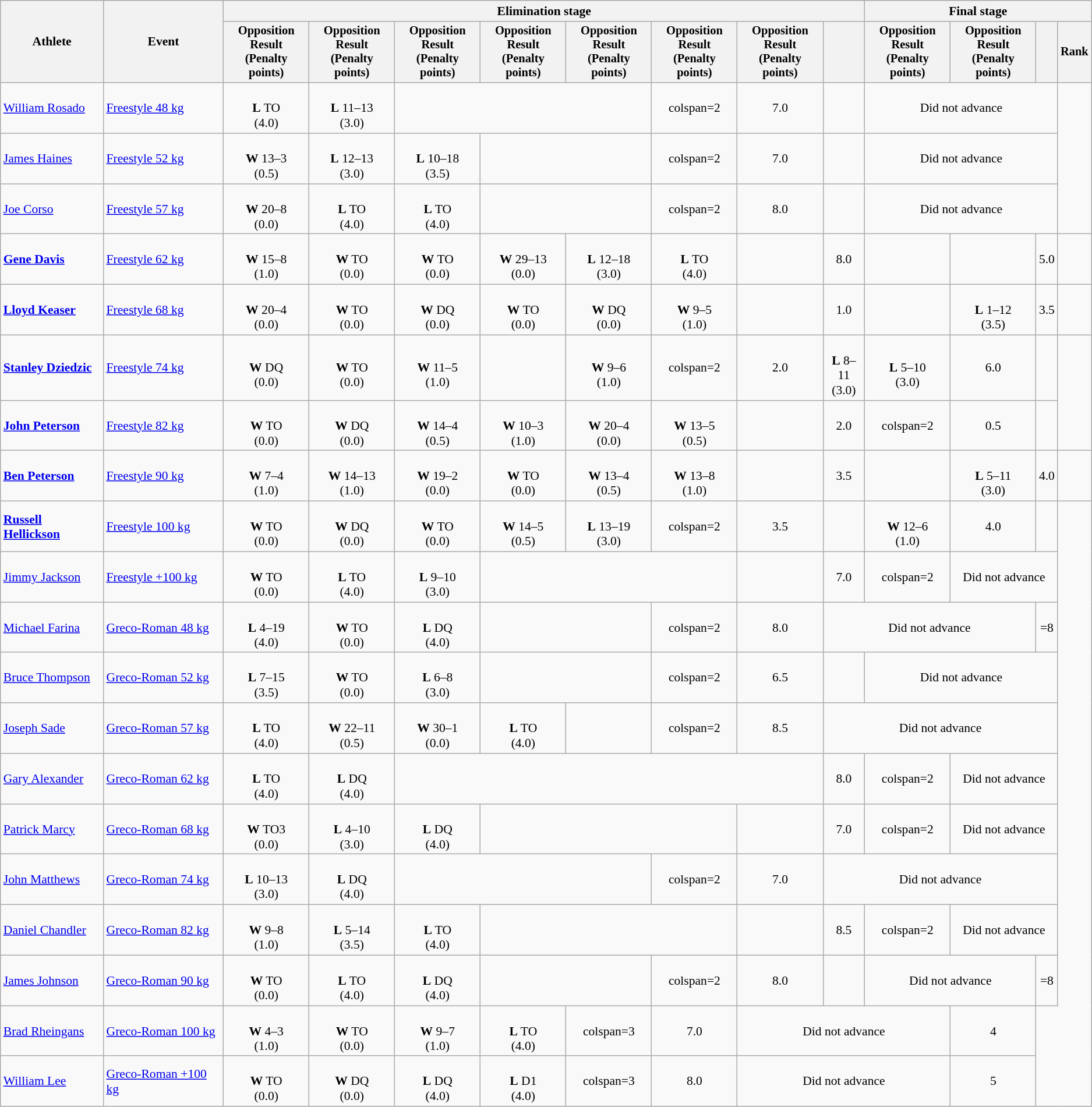<table class=wikitable style=font-size:90%;text-align:center>
<tr>
<th rowspan=2>Athlete</th>
<th rowspan=2>Event</th>
<th colspan=8>Elimination stage</th>
<th colspan=4>Final stage</th>
</tr>
<tr style=font-size:95%>
<th>Opposition<br>Result<br>(Penalty points)</th>
<th>Opposition<br>Result<br>(Penalty points)</th>
<th>Opposition<br>Result<br>(Penalty points)</th>
<th>Opposition<br>Result<br>(Penalty points)</th>
<th>Opposition<br>Result<br>(Penalty points)</th>
<th>Opposition<br>Result<br>(Penalty points)</th>
<th>Opposition<br>Result<br>(Penalty points)</th>
<th></th>
<th>Opposition<br>Result<br>(Penalty points)</th>
<th>Opposition<br>Result<br>(Penalty points)</th>
<th></th>
<th>Rank</th>
</tr>
<tr>
<td align=left><a href='#'>William Rosado</a></td>
<td align=left><a href='#'>Freestyle 48 kg</a></td>
<td><br><strong>L</strong> TO<br>(4.0)</td>
<td><br><strong>L</strong> 11–13<br>(3.0)</td>
<td colspan=3></td>
<td>colspan=2 </td>
<td>7.0</td>
<td></td>
<td colspan=3>Did not advance</td>
</tr>
<tr>
<td align=left><a href='#'>James Haines</a></td>
<td align=left><a href='#'>Freestyle 52 kg</a></td>
<td><br><strong>W</strong> 13–3<br>(0.5)</td>
<td><br><strong>L</strong> 12–13<br>(3.0)</td>
<td><br><strong>L</strong> 10–18<br>(3.5)</td>
<td colspan=2></td>
<td>colspan=2 </td>
<td>7.0</td>
<td></td>
<td colspan=3>Did not advance</td>
</tr>
<tr>
<td align=left><a href='#'>Joe Corso</a></td>
<td align=left><a href='#'>Freestyle 57 kg</a></td>
<td><br><strong>W</strong> 20–8<br>(0.0)</td>
<td><br><strong>L</strong> TO<br>(4.0)</td>
<td><br><strong>L</strong> TO<br>(4.0)</td>
<td colspan=2></td>
<td>colspan=2</td>
<td>8.0</td>
<td></td>
<td colspan=3>Did not advance</td>
</tr>
<tr>
<td align=left><strong><a href='#'>Gene Davis</a></strong></td>
<td align=left><a href='#'>Freestyle 62 kg</a></td>
<td><br><strong>W</strong> 15–8<br>(1.0)</td>
<td><br><strong>W</strong> TO<br>(0.0)</td>
<td><br><strong>W</strong> TO<br>(0.0)</td>
<td><br><strong>W</strong> 29–13<br>(0.0)</td>
<td><br><strong>L</strong> 12–18<br>(3.0)</td>
<td><br><strong>L</strong> TO<br>(4.0)</td>
<td></td>
<td>8.0</td>
<td></td>
<td></td>
<td>5.0</td>
<td></td>
</tr>
<tr>
<td align=left><strong><a href='#'>Lloyd Keaser</a></strong></td>
<td align=left><a href='#'>Freestyle 68 kg</a></td>
<td><br><strong>W</strong> 20–4<br>(0.0)</td>
<td><br><strong>W</strong> TO<br>(0.0)</td>
<td><br><strong>W</strong> DQ<br>(0.0)</td>
<td><br><strong>W</strong> TO<br>(0.0)</td>
<td><br><strong>W</strong> DQ<br>(0.0)</td>
<td><br><strong>W</strong> 9–5<br>(1.0)</td>
<td></td>
<td>1.0</td>
<td></td>
<td><br><strong>L</strong> 1–12<br>(3.5)</td>
<td>3.5</td>
<td></td>
</tr>
<tr>
<td align=left><strong><a href='#'>Stanley Dziedzic</a></strong></td>
<td align=left><a href='#'>Freestyle 74 kg</a></td>
<td><br><strong>W</strong> DQ<br>(0.0)</td>
<td><br><strong>W</strong> TO<br>(0.0)</td>
<td><br><strong>W</strong> 11–5<br>(1.0)</td>
<td></td>
<td><br><strong>W</strong> 9–6<br>(1.0)</td>
<td>colspan=2 </td>
<td>2.0</td>
<td><br><strong>L</strong> 8–11<br>(3.0)</td>
<td><br><strong>L</strong> 5–10<br>(3.0)</td>
<td>6.0</td>
<td></td>
</tr>
<tr>
<td align=left><strong><a href='#'>John Peterson</a></strong></td>
<td align=left><a href='#'>Freestyle 82 kg</a></td>
<td><br><strong>W</strong> TO<br>(0.0)</td>
<td><br><strong>W</strong> DQ<br>(0.0)</td>
<td><br><strong>W</strong> 14–4<br>(0.5)</td>
<td><br><strong>W</strong> 10–3<br>(1.0)</td>
<td><br><strong>W</strong> 20–4<br>(0.0)</td>
<td><br><strong>W</strong> 13–5<br>(0.5)</td>
<td></td>
<td>2.0</td>
<td>colspan=2 </td>
<td>0.5</td>
<td></td>
</tr>
<tr>
<td align=left><strong><a href='#'>Ben Peterson</a></strong></td>
<td align=left><a href='#'>Freestyle 90 kg</a></td>
<td><br><strong>W</strong> 7–4<br>(1.0)</td>
<td><br><strong>W</strong> 14–13<br>(1.0)</td>
<td><br><strong>W</strong> 19–2<br>(0.0)</td>
<td><br><strong>W</strong> TO<br>(0.0)</td>
<td><br><strong>W</strong> 13–4<br>(0.5)</td>
<td><br><strong>W</strong> 13–8<br>(1.0)</td>
<td></td>
<td>3.5</td>
<td></td>
<td><br><strong>L</strong> 5–11<br>(3.0)</td>
<td>4.0</td>
<td></td>
</tr>
<tr>
<td align=left><strong><a href='#'>Russell Hellickson</a></strong></td>
<td align=left><a href='#'>Freestyle 100 kg</a></td>
<td><br><strong>W</strong> TO<br>(0.0)</td>
<td><br><strong>W</strong> DQ<br>(0.0)</td>
<td><br><strong>W</strong> TO<br>(0.0)</td>
<td><br><strong>W</strong> 14–5<br>(0.5)</td>
<td><br><strong>L</strong> 13–19<br>(3.0)</td>
<td>colspan=2 </td>
<td>3.5</td>
<td></td>
<td><br><strong>W</strong> 12–6<br>(1.0)</td>
<td>4.0</td>
<td></td>
</tr>
<tr>
<td align=left><a href='#'>Jimmy Jackson</a></td>
<td align=left><a href='#'>Freestyle +100 kg</a></td>
<td><br><strong>W</strong> TO<br>(0.0)</td>
<td><br><strong>L</strong> TO<br>(4.0)</td>
<td><br><strong>L</strong> 9–10<br>(3.0)</td>
<td colspan=3></td>
<td></td>
<td>7.0</td>
<td>colspan=2 </td>
<td colspan=2>Did not advance</td>
</tr>
<tr>
<td align=left><a href='#'>Michael Farina</a></td>
<td align=left><a href='#'>Greco-Roman 48 kg</a></td>
<td><br><strong>L</strong> 4–19<br>(4.0)</td>
<td><br><strong>W</strong> TO<br>(0.0)</td>
<td><br><strong>L</strong> DQ<br>(4.0)</td>
<td colspan=2></td>
<td>colspan=2 </td>
<td>8.0</td>
<td colspan=3>Did not advance</td>
<td>=8</td>
</tr>
<tr>
<td align=left><a href='#'>Bruce Thompson</a></td>
<td align=left><a href='#'>Greco-Roman 52 kg</a></td>
<td><br><strong>L</strong> 7–15<br>(3.5)</td>
<td><br><strong>W</strong> TO<br>(0.0)</td>
<td><br><strong>L</strong> 6–8<br>(3.0)</td>
<td colspan=2></td>
<td>colspan=2 </td>
<td>6.5</td>
<td></td>
<td colspan=3>Did not advance</td>
</tr>
<tr>
<td align=left><a href='#'>Joseph Sade</a></td>
<td align=left><a href='#'>Greco-Roman 57 kg</a></td>
<td><br><strong>L</strong> TO<br>(4.0)</td>
<td><br><strong>W</strong> 22–11<br>(0.5)</td>
<td><br><strong>W</strong> 30–1<br>(0.0)</td>
<td><br><strong>L</strong> TO<br>(4.0)</td>
<td></td>
<td>colspan=2 </td>
<td>8.5</td>
<td colspan=4>Did not advance</td>
</tr>
<tr>
<td align=left><a href='#'>Gary Alexander</a></td>
<td align=left><a href='#'>Greco-Roman 62 kg</a></td>
<td><br><strong>L</strong> TO<br>(4.0)</td>
<td><br><strong>L</strong> DQ<br>(4.0)</td>
<td colspan=5></td>
<td>8.0</td>
<td>colspan=2 </td>
<td colspan=2>Did not advance</td>
</tr>
<tr>
<td align=left><a href='#'>Patrick Marcy</a></td>
<td align=left><a href='#'>Greco-Roman 68 kg</a></td>
<td><br><strong>W</strong> TO3<br>(0.0)</td>
<td><br><strong>L</strong> 4–10<br>(3.0)</td>
<td><br><strong>L</strong> DQ<br>(4.0)</td>
<td colspan=3></td>
<td></td>
<td>7.0</td>
<td>colspan=2 </td>
<td colspan=2>Did not advance</td>
</tr>
<tr>
<td align=left><a href='#'>John Matthews</a></td>
<td align=left><a href='#'>Greco-Roman 74 kg</a></td>
<td><br><strong>L</strong> 10–13<br>(3.0)</td>
<td><br><strong>L</strong> DQ<br>(4.0)</td>
<td colspan=3></td>
<td>colspan=2 </td>
<td>7.0</td>
<td colspan=4>Did not advance</td>
</tr>
<tr>
<td align=left><a href='#'>Daniel Chandler</a></td>
<td align=left><a href='#'>Greco-Roman 82 kg</a></td>
<td><br><strong>W</strong> 9–8<br>(1.0)</td>
<td><br><strong>L</strong> 5–14<br>(3.5)</td>
<td><br><strong>L</strong> TO<br>(4.0)</td>
<td colspan=3></td>
<td></td>
<td>8.5</td>
<td>colspan=2 </td>
<td colspan=2>Did not advance</td>
</tr>
<tr>
<td align=left><a href='#'>James Johnson</a></td>
<td align=left><a href='#'>Greco-Roman 90 kg</a></td>
<td><br><strong>W</strong> TO<br>(0.0)</td>
<td><br><strong>L</strong> TO<br>(4.0)</td>
<td><br><strong>L</strong> DQ<br>(4.0)</td>
<td colspan=2></td>
<td>colspan=2 </td>
<td>8.0</td>
<td></td>
<td colspan=2>Did not advance</td>
<td>=8</td>
</tr>
<tr>
<td align=left><a href='#'>Brad Rheingans</a></td>
<td align=left><a href='#'>Greco-Roman 100 kg</a></td>
<td><br><strong>W</strong> 4–3<br>(1.0)</td>
<td><br><strong>W</strong> TO<br>(0.0)</td>
<td><br><strong>W</strong> 9–7<br>(1.0)</td>
<td><br><strong>L</strong> TO<br>(4.0)</td>
<td>colspan=3 </td>
<td>7.0</td>
<td colspan=3>Did not advance</td>
<td>4</td>
</tr>
<tr>
<td align=left><a href='#'>William Lee</a></td>
<td align=left><a href='#'>Greco-Roman +100 kg</a></td>
<td><br><strong>W</strong> TO<br>(0.0)</td>
<td><br><strong>W</strong> DQ<br>(0.0)</td>
<td><br><strong>L</strong> DQ<br>(4.0)</td>
<td><br><strong>L</strong> D1<br>(4.0)</td>
<td>colspan=3 </td>
<td>8.0</td>
<td colspan=3>Did not advance</td>
<td>5</td>
</tr>
</table>
